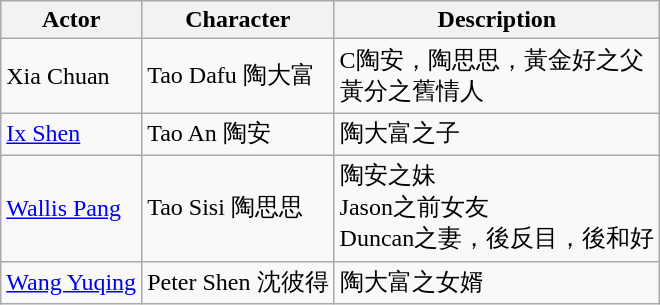<table class="wikitable">
<tr>
<th>Actor</th>
<th>Character</th>
<th>Description</th>
</tr>
<tr>
<td>Xia Chuan</td>
<td>Tao Dafu 陶大富</td>
<td>C陶安，陶思思，黃金好之父<br>黃分之舊情人</td>
</tr>
<tr>
<td><a href='#'>Ix Shen</a></td>
<td>Tao An 陶安</td>
<td>陶大富之子</td>
</tr>
<tr>
<td><a href='#'>Wallis Pang</a></td>
<td>Tao Sisi 陶思思</td>
<td>陶安之妹<br>Jason之前女友<br>Duncan之妻，後反目，後和好</td>
</tr>
<tr>
<td><a href='#'>Wang Yuqing</a></td>
<td>Peter Shen 沈彼得</td>
<td>陶大富之女婿</td>
</tr>
</table>
